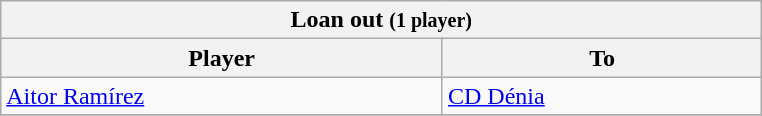<table class="wikitable collapsible collapsed">
<tr>
<th colspan="2" width="500"> <strong>Loan out</strong> <small>(1 player)</small></th>
</tr>
<tr>
<th>Player</th>
<th>To</th>
</tr>
<tr>
<td> <a href='#'>Aitor Ramírez</a></td>
<td> <a href='#'>CD Dénia</a></td>
</tr>
<tr>
</tr>
</table>
